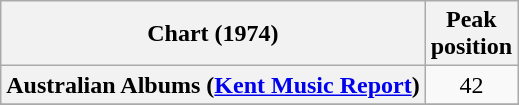<table class="wikitable sortable plainrowheaders">
<tr>
<th>Chart (1974)</th>
<th>Peak<br>position</th>
</tr>
<tr>
<th scope="row">Australian Albums (<a href='#'>Kent Music Report</a>)</th>
<td align="center">42</td>
</tr>
<tr>
</tr>
<tr>
</tr>
</table>
